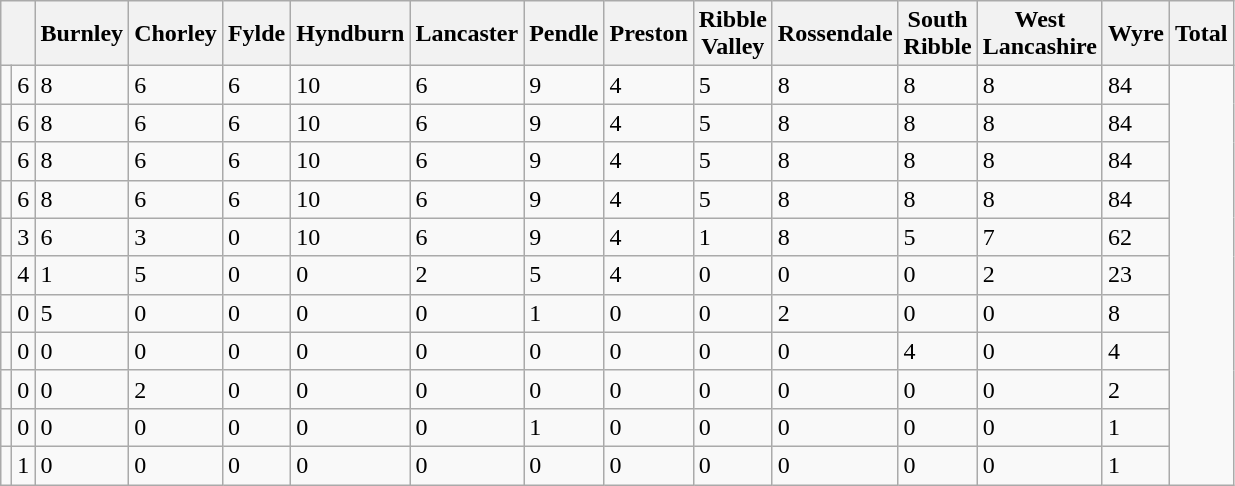<table class="wikitable" style="right; width:45%">
<tr>
<th colspan="2"></th>
<th colspan="1">Burnley</th>
<th>Chorley</th>
<th>Fylde</th>
<th>Hyndburn</th>
<th>Lancaster</th>
<th>Pendle</th>
<th>Preston</th>
<th>Ribble Valley</th>
<th>Rossendale</th>
<th>South Ribble</th>
<th>West Lancashire</th>
<th>Wyre</th>
<th>Total</th>
</tr>
<tr>
<td></td>
<td>6</td>
<td>8</td>
<td>6</td>
<td>6</td>
<td>10</td>
<td>6</td>
<td>9</td>
<td>4</td>
<td>5</td>
<td>8</td>
<td>8</td>
<td>8</td>
<td>84</td>
</tr>
<tr>
<td></td>
<td>6</td>
<td>8</td>
<td>6</td>
<td>6</td>
<td>10</td>
<td>6</td>
<td>9</td>
<td>4</td>
<td>5</td>
<td>8</td>
<td>8</td>
<td>8</td>
<td>84</td>
</tr>
<tr>
<td></td>
<td>6</td>
<td>8</td>
<td>6</td>
<td>6</td>
<td>10</td>
<td>6</td>
<td>9</td>
<td>4</td>
<td>5</td>
<td>8</td>
<td>8</td>
<td>8</td>
<td>84</td>
</tr>
<tr>
<td></td>
<td>6</td>
<td>8</td>
<td>6</td>
<td>6</td>
<td>10</td>
<td>6</td>
<td>9</td>
<td>4</td>
<td>5</td>
<td>8</td>
<td>8</td>
<td>8</td>
<td>84</td>
</tr>
<tr>
<td></td>
<td>3</td>
<td>6</td>
<td>3</td>
<td>0</td>
<td>10</td>
<td>6</td>
<td>9</td>
<td>4</td>
<td>1</td>
<td>8</td>
<td>5</td>
<td>7</td>
<td>62</td>
</tr>
<tr>
<td></td>
<td>4</td>
<td>1</td>
<td>5</td>
<td>0</td>
<td>0</td>
<td>2</td>
<td>5</td>
<td>4</td>
<td>0</td>
<td>0</td>
<td>0</td>
<td>2</td>
<td>23</td>
</tr>
<tr>
<td></td>
<td>0</td>
<td>5</td>
<td>0</td>
<td>0</td>
<td>0</td>
<td>0</td>
<td>1</td>
<td>0</td>
<td>0</td>
<td>2</td>
<td>0</td>
<td>0</td>
<td 8>8</td>
</tr>
<tr>
<td></td>
<td>0</td>
<td>0</td>
<td>0</td>
<td>0</td>
<td>0</td>
<td>0</td>
<td>0</td>
<td>0</td>
<td>0</td>
<td>0</td>
<td>4</td>
<td>0</td>
<td>4</td>
</tr>
<tr>
<td></td>
<td>0</td>
<td>0</td>
<td>2</td>
<td>0</td>
<td>0</td>
<td>0</td>
<td>0</td>
<td>0</td>
<td>0</td>
<td>0</td>
<td>0</td>
<td>0</td>
<td 0>2</td>
</tr>
<tr>
<td></td>
<td>0</td>
<td>0</td>
<td>0</td>
<td>0</td>
<td>0</td>
<td>0</td>
<td>1</td>
<td>0</td>
<td>0</td>
<td>0</td>
<td>0</td>
<td>0</td>
<td 0>1</td>
</tr>
<tr>
<td></td>
<td>1</td>
<td>0</td>
<td>0</td>
<td>0</td>
<td>0</td>
<td>0</td>
<td>0</td>
<td>0</td>
<td>0</td>
<td>0</td>
<td>0</td>
<td>0</td>
<td 0>1</td>
</tr>
</table>
